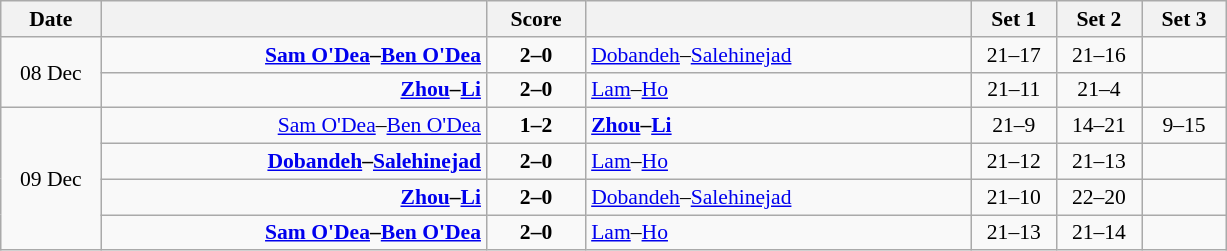<table class="wikitable" style="text-align: center; font-size:90% ">
<tr>
<th width="60">Date</th>
<th align="right" width="250"></th>
<th width="60">Score</th>
<th align="left" width="250"></th>
<th width="50">Set 1</th>
<th width="50">Set 2</th>
<th width="50">Set 3</th>
</tr>
<tr>
<td rowspan=2>08 Dec</td>
<td align=right><strong><a href='#'>Sam O'Dea</a>–<a href='#'>Ben O'Dea</a> </strong></td>
<td align=center><strong>2–0</strong></td>
<td align=left> <a href='#'>Dobandeh</a>–<a href='#'>Salehinejad</a></td>
<td>21–17</td>
<td>21–16</td>
<td></td>
</tr>
<tr>
<td align=right><strong><a href='#'>Zhou</a>–<a href='#'>Li</a> </strong></td>
<td align=center><strong>2–0</strong></td>
<td align=left> <a href='#'>Lam</a>–<a href='#'>Ho</a></td>
<td>21–11</td>
<td>21–4</td>
<td></td>
</tr>
<tr>
<td rowspan=4>09 Dec</td>
<td align=right><a href='#'>Sam O'Dea</a>–<a href='#'>Ben O'Dea</a> </td>
<td align=center><strong>1–2</strong></td>
<td align=left><strong> <a href='#'>Zhou</a>–<a href='#'>Li</a></strong></td>
<td>21–9</td>
<td>14–21</td>
<td>9–15</td>
</tr>
<tr>
<td align=right><strong><a href='#'>Dobandeh</a>–<a href='#'>Salehinejad</a> </strong></td>
<td align=center><strong>2–0</strong></td>
<td align=left> <a href='#'>Lam</a>–<a href='#'>Ho</a></td>
<td>21–12</td>
<td>21–13</td>
<td></td>
</tr>
<tr>
<td align=right><strong><a href='#'>Zhou</a>–<a href='#'>Li</a> </strong></td>
<td align=center><strong>2–0</strong></td>
<td align=left> <a href='#'>Dobandeh</a>–<a href='#'>Salehinejad</a></td>
<td>21–10</td>
<td>22–20</td>
<td></td>
</tr>
<tr>
<td align=right><strong><a href='#'>Sam O'Dea</a>–<a href='#'>Ben O'Dea</a> </strong></td>
<td align=center><strong>2–0</strong></td>
<td align=left> <a href='#'>Lam</a>–<a href='#'>Ho</a></td>
<td>21–13</td>
<td>21–14</td>
<td></td>
</tr>
</table>
